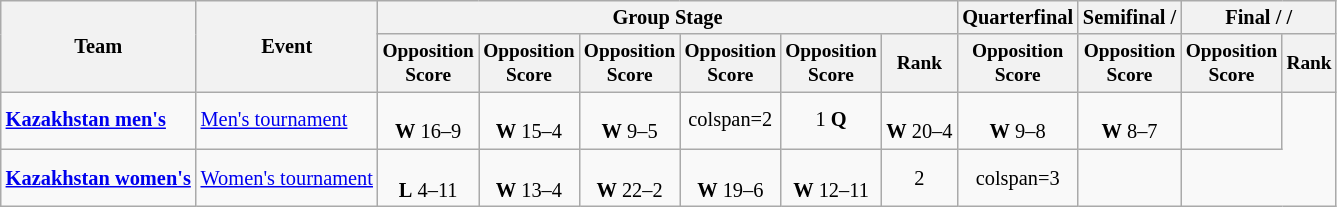<table class=wikitable style=font-size:85%;text-align:center>
<tr>
<th rowspan=2>Team</th>
<th rowspan=2>Event</th>
<th colspan=6>Group Stage</th>
<th>Quarterfinal</th>
<th>Semifinal / </th>
<th colspan=2>Final /  / </th>
</tr>
<tr style="font-size:95%">
<th>Opposition<br>Score</th>
<th>Opposition<br>Score</th>
<th>Opposition<br>Score</th>
<th>Opposition<br>Score</th>
<th>Opposition<br>Score</th>
<th>Rank</th>
<th>Opposition<br>Score</th>
<th>Opposition<br>Score</th>
<th>Opposition<br>Score</th>
<th>Rank</th>
</tr>
<tr>
<td align=left><strong><a href='#'>Kazakhstan men's</a></strong></td>
<td align=left><a href='#'>Men's tournament</a></td>
<td><br><strong>W</strong> 16–9</td>
<td><br><strong>W</strong> 15–4</td>
<td><br><strong>W</strong> 9–5</td>
<td>colspan=2 </td>
<td>1 <strong>Q</strong></td>
<td><br><strong>W</strong> 20–4</td>
<td><br><strong>W</strong> 9–8</td>
<td><br><strong>W</strong> 8–7</td>
<td></td>
</tr>
<tr>
<td align=left><strong><a href='#'>Kazakhstan women's</a></strong></td>
<td align=left><a href='#'>Women's tournament</a></td>
<td><br><strong>L</strong> 4–11</td>
<td><br><strong>W</strong> 13–4</td>
<td><br><strong>W</strong> 22–2</td>
<td><br><strong>W</strong> 19–6</td>
<td><br><strong>W</strong> 12–11</td>
<td>2</td>
<td>colspan=3 </td>
<td></td>
</tr>
</table>
